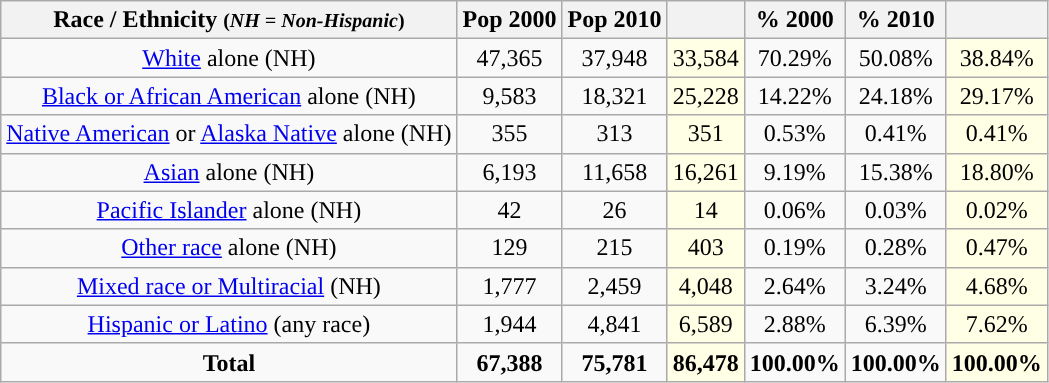<table class="wikitable" style="text-align:center;">
<tr>
<th>Race / Ethnicity <small>(<em>NH = Non-Hispanic</em>)</small></th>
<th>Pop 2000</th>
<th>Pop 2010</th>
<th></th>
<th>% 2000</th>
<th>% 2010</th>
<th></th>
</tr>
<tr>
<td><a href='#'>White</a> alone (NH)</td>
<td>47,365</td>
<td>37,948</td>
<td style='background: #ffffe6;'>33,584</td>
<td>70.29%</td>
<td>50.08%</td>
<td style='background: #ffffe6;'>38.84%</td>
</tr>
<tr>
<td><a href='#'>Black or African American</a> alone (NH)</td>
<td>9,583</td>
<td>18,321</td>
<td style='background: #ffffe6;'>25,228</td>
<td>14.22%</td>
<td>24.18%</td>
<td style='background: #ffffe6;'>29.17%</td>
</tr>
<tr>
<td><a href='#'>Native American</a> or <a href='#'>Alaska Native</a> alone (NH)</td>
<td>355</td>
<td>313</td>
<td style='background: #ffffe6;'>351</td>
<td>0.53%</td>
<td>0.41%</td>
<td style='background: #ffffe6;'>0.41%</td>
</tr>
<tr>
<td><a href='#'>Asian</a> alone (NH)</td>
<td>6,193</td>
<td>11,658</td>
<td style='background: #ffffe6;'>16,261</td>
<td>9.19%</td>
<td>15.38%</td>
<td style='background: #ffffe6;'>18.80%</td>
</tr>
<tr>
<td><a href='#'>Pacific Islander</a> alone (NH)</td>
<td>42</td>
<td>26</td>
<td style='background: #ffffe6;'>14</td>
<td>0.06%</td>
<td>0.03%</td>
<td style='background: #ffffe6;'>0.02%</td>
</tr>
<tr>
<td><a href='#'>Other race</a> alone (NH)</td>
<td>129</td>
<td>215</td>
<td style='background: #ffffe6;'>403</td>
<td>0.19%</td>
<td>0.28%</td>
<td style='background: #ffffe6;'>0.47%</td>
</tr>
<tr>
<td><a href='#'>Mixed race or Multiracial</a> (NH)</td>
<td>1,777</td>
<td>2,459</td>
<td style='background: #ffffe6;'>4,048</td>
<td>2.64%</td>
<td>3.24%</td>
<td style='background: #ffffe6;'>4.68%</td>
</tr>
<tr>
<td><a href='#'>Hispanic or Latino</a> (any race)</td>
<td>1,944</td>
<td>4,841</td>
<td style='background: #ffffe6;'>6,589</td>
<td>2.88%</td>
<td>6.39%</td>
<td style='background: #ffffe6;'>7.62%</td>
</tr>
<tr>
<td><strong>Total</strong></td>
<td><strong>67,388</strong></td>
<td><strong>75,781</strong></td>
<td style='background: #ffffe6;'><strong>86,478</strong></td>
<td><strong>100.00%</strong></td>
<td><strong>100.00%</strong></td>
<td style='background: #ffffe6;'><strong>100.00%</strong></td>
</tr>
</table>
